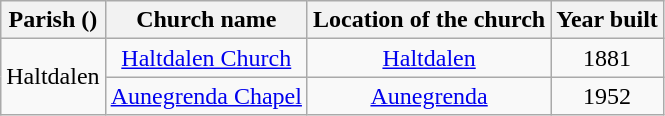<table class="wikitable" style="text-align:center">
<tr>
<th>Parish ()</th>
<th>Church name</th>
<th>Location of the church</th>
<th>Year built</th>
</tr>
<tr>
<td rowspan="2">Haltdalen</td>
<td><a href='#'>Haltdalen Church</a></td>
<td><a href='#'>Haltdalen</a></td>
<td>1881</td>
</tr>
<tr>
<td><a href='#'>Aunegrenda Chapel</a></td>
<td><a href='#'>Aunegrenda</a></td>
<td>1952</td>
</tr>
</table>
